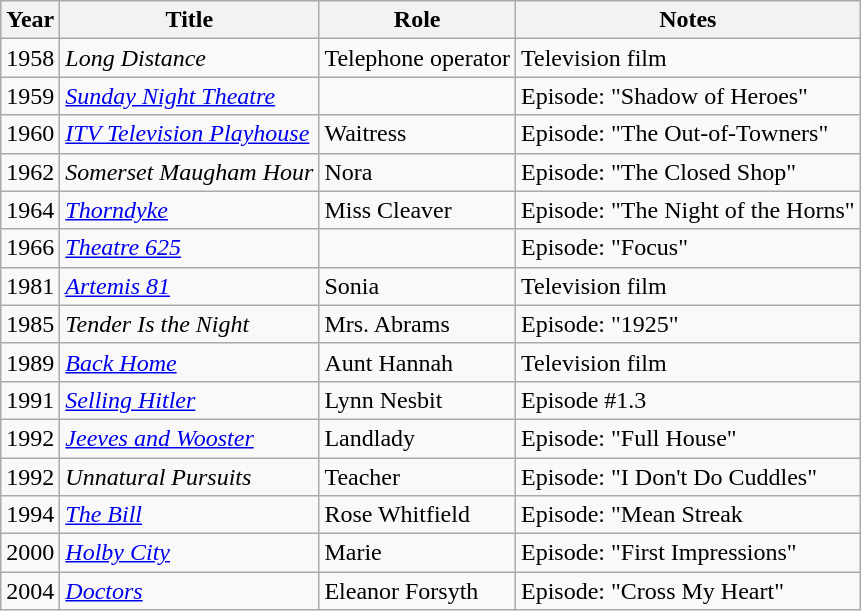<table class="wikitable sortable">
<tr>
<th>Year</th>
<th>Title</th>
<th>Role</th>
<th>Notes</th>
</tr>
<tr>
<td>1958</td>
<td><em>Long Distance</em></td>
<td>Telephone operator</td>
<td>Television film</td>
</tr>
<tr>
<td>1959</td>
<td><em><a href='#'>Sunday Night Theatre</a></em></td>
<td></td>
<td>Episode: "Shadow of Heroes"</td>
</tr>
<tr>
<td>1960</td>
<td><em><a href='#'>ITV Television Playhouse</a></em></td>
<td>Waitress</td>
<td>Episode: "The Out-of-Towners"</td>
</tr>
<tr>
<td>1962</td>
<td><em>Somerset Maugham Hour</em></td>
<td>Nora</td>
<td>Episode: "The Closed Shop"</td>
</tr>
<tr>
<td>1964</td>
<td><a href='#'><em>Thorndyke</em></a></td>
<td>Miss Cleaver</td>
<td>Episode: "The Night of the Horns"</td>
</tr>
<tr>
<td>1966</td>
<td><em><a href='#'>Theatre 625</a></em></td>
<td></td>
<td>Episode: "Focus"</td>
</tr>
<tr>
<td>1981</td>
<td><em><a href='#'>Artemis 81</a></em></td>
<td>Sonia</td>
<td>Television film</td>
</tr>
<tr>
<td>1985</td>
<td><em>Tender Is the Night</em></td>
<td>Mrs. Abrams</td>
<td>Episode: "1925"</td>
</tr>
<tr>
<td>1989</td>
<td><a href='#'><em>Back Home</em></a></td>
<td>Aunt Hannah</td>
<td>Television film</td>
</tr>
<tr>
<td>1991</td>
<td><em><a href='#'>Selling Hitler</a></em></td>
<td>Lynn Nesbit</td>
<td>Episode #1.3</td>
</tr>
<tr>
<td>1992</td>
<td><em><a href='#'>Jeeves and Wooster</a></em></td>
<td>Landlady</td>
<td>Episode: "Full House"</td>
</tr>
<tr>
<td>1992</td>
<td><em>Unnatural Pursuits</em></td>
<td>Teacher</td>
<td>Episode: "I Don't Do Cuddles"</td>
</tr>
<tr>
<td>1994</td>
<td><em><a href='#'>The Bill</a></em></td>
<td>Rose Whitfield</td>
<td>Episode: "Mean Streak</td>
</tr>
<tr>
<td>2000</td>
<td><em><a href='#'>Holby City</a></em></td>
<td>Marie</td>
<td>Episode: "First Impressions"</td>
</tr>
<tr>
<td>2004</td>
<td><a href='#'><em>Doctors</em></a></td>
<td>Eleanor Forsyth</td>
<td>Episode: "Cross My Heart"</td>
</tr>
</table>
